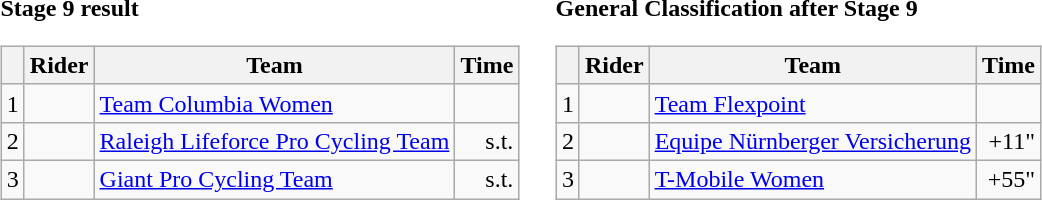<table>
<tr>
<td><strong>Stage 9 result</strong><br><table class=wikitable>
<tr>
<th></th>
<th>Rider</th>
<th>Team</th>
<th>Time</th>
</tr>
<tr>
<td>1</td>
<td></td>
<td><a href='#'>Team Columbia Women</a></td>
<td></td>
</tr>
<tr>
<td>2</td>
<td></td>
<td><a href='#'>Raleigh Lifeforce Pro Cycling Team</a></td>
<td align=right>s.t.</td>
</tr>
<tr>
<td>3</td>
<td></td>
<td><a href='#'>Giant Pro Cycling Team</a></td>
<td align=right>s.t.</td>
</tr>
</table>
</td>
<td></td>
<td><strong>General Classification after Stage 9</strong><br><table class="wikitable">
<tr>
<th></th>
<th>Rider</th>
<th>Team</th>
<th>Time</th>
</tr>
<tr>
<td>1</td>
<td></td>
<td><a href='#'>Team Flexpoint</a></td>
<td align=right></td>
</tr>
<tr>
<td>2</td>
<td></td>
<td><a href='#'>Equipe Nürnberger Versicherung</a></td>
<td align=right>+11"</td>
</tr>
<tr>
<td>3</td>
<td></td>
<td><a href='#'>T-Mobile Women</a></td>
<td align=right>+55"</td>
</tr>
</table>
</td>
</tr>
</table>
